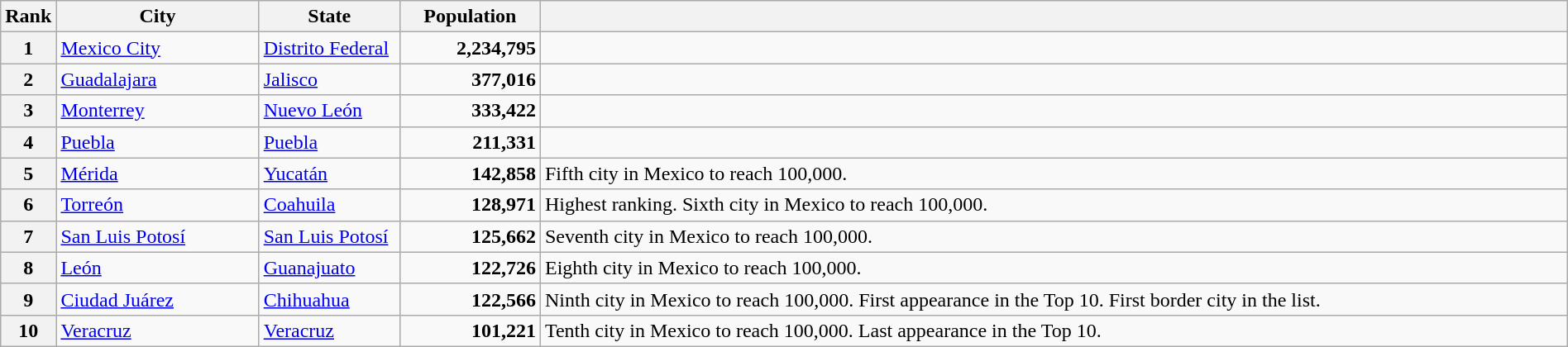<table class="wikitable plainrowheaders"  style="width:100%; width:100%;">
<tr>
<th scope="col" style="width:3%;">Rank</th>
<th scope="col" style="width:13%;">City</th>
<th scope="col" style="width:9%;">State</th>
<th scope="col" style="width:9%;">Population</th>
<th scope="col" style="width:66%;"></th>
</tr>
<tr>
<th scope="row">1</th>
<td><a href='#'>Mexico City</a></td>
<td><a href='#'>Distrito Federal</a></td>
<td align="right"><strong>2,234,795</strong></td>
<td></td>
</tr>
<tr>
<th scope="row">2</th>
<td><a href='#'>Guadalajara</a></td>
<td><a href='#'>Jalisco</a></td>
<td align="right"><strong>377,016</strong></td>
<td></td>
</tr>
<tr>
<th scope="row">3</th>
<td><a href='#'>Monterrey</a></td>
<td><a href='#'>Nuevo León</a></td>
<td align="right"><strong>333,422</strong></td>
<td></td>
</tr>
<tr>
<th scope="row">4</th>
<td><a href='#'>Puebla</a></td>
<td><a href='#'>Puebla</a></td>
<td align="right"><strong>211,331</strong></td>
<td></td>
</tr>
<tr>
<th scope="row">5</th>
<td><a href='#'>Mérida</a></td>
<td><a href='#'>Yucatán</a></td>
<td align="right"><strong>142,858</strong></td>
<td>Fifth city in Mexico to reach 100,000.</td>
</tr>
<tr>
<th scope="row">6</th>
<td><a href='#'>Torreón</a></td>
<td><a href='#'>Coahuila</a></td>
<td align="right"><strong>128,971</strong></td>
<td>Highest ranking. Sixth city in Mexico to reach 100,000.</td>
</tr>
<tr>
<th scope="row">7</th>
<td><a href='#'>San Luis Potosí</a></td>
<td><a href='#'>San Luis Potosí</a></td>
<td align="right"><strong>125,662</strong></td>
<td>Seventh city in Mexico to reach 100,000.</td>
</tr>
<tr>
<th scope="row">8</th>
<td><a href='#'>León</a></td>
<td><a href='#'>Guanajuato</a></td>
<td align="right"><strong>122,726</strong></td>
<td>Eighth city in Mexico to reach 100,000.</td>
</tr>
<tr>
<th scope="row">9</th>
<td><a href='#'>Ciudad Juárez</a></td>
<td><a href='#'>Chihuahua</a></td>
<td align="right"><strong>122,566</strong></td>
<td>Ninth city in Mexico to reach 100,000. First appearance in the Top 10. First border city in the list.</td>
</tr>
<tr>
<th scope="row">10</th>
<td><a href='#'>Veracruz</a></td>
<td><a href='#'>Veracruz</a></td>
<td align="right"><strong>101,221</strong></td>
<td>Tenth city in Mexico to reach 100,000. Last appearance in the Top 10.</td>
</tr>
</table>
